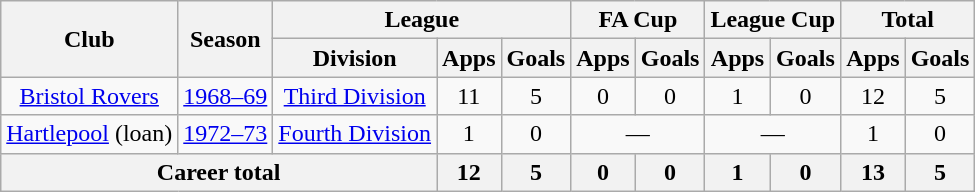<table class="wikitable" style="text-align: center;">
<tr>
<th rowspan="2">Club</th>
<th rowspan="2">Season</th>
<th colspan="3">League</th>
<th colspan="2">FA Cup</th>
<th colspan="2">League Cup</th>
<th colspan="2">Total</th>
</tr>
<tr>
<th>Division</th>
<th>Apps</th>
<th>Goals</th>
<th>Apps</th>
<th>Goals</th>
<th>Apps</th>
<th>Goals</th>
<th>Apps</th>
<th>Goals</th>
</tr>
<tr>
<td><a href='#'>Bristol Rovers</a></td>
<td><a href='#'>1968–69</a></td>
<td><a href='#'>Third Division</a></td>
<td>11</td>
<td>5</td>
<td>0</td>
<td>0</td>
<td>1</td>
<td>0</td>
<td>12</td>
<td>5</td>
</tr>
<tr>
<td><a href='#'>Hartlepool</a> (loan)</td>
<td><a href='#'>1972–73</a></td>
<td><a href='#'>Fourth Division</a></td>
<td>1</td>
<td>0</td>
<td colspan="2">—</td>
<td colspan="2">—</td>
<td>1</td>
<td>0</td>
</tr>
<tr>
<th colspan="3">Career total</th>
<th>12</th>
<th>5</th>
<th>0</th>
<th>0</th>
<th>1</th>
<th>0</th>
<th>13</th>
<th>5</th>
</tr>
</table>
